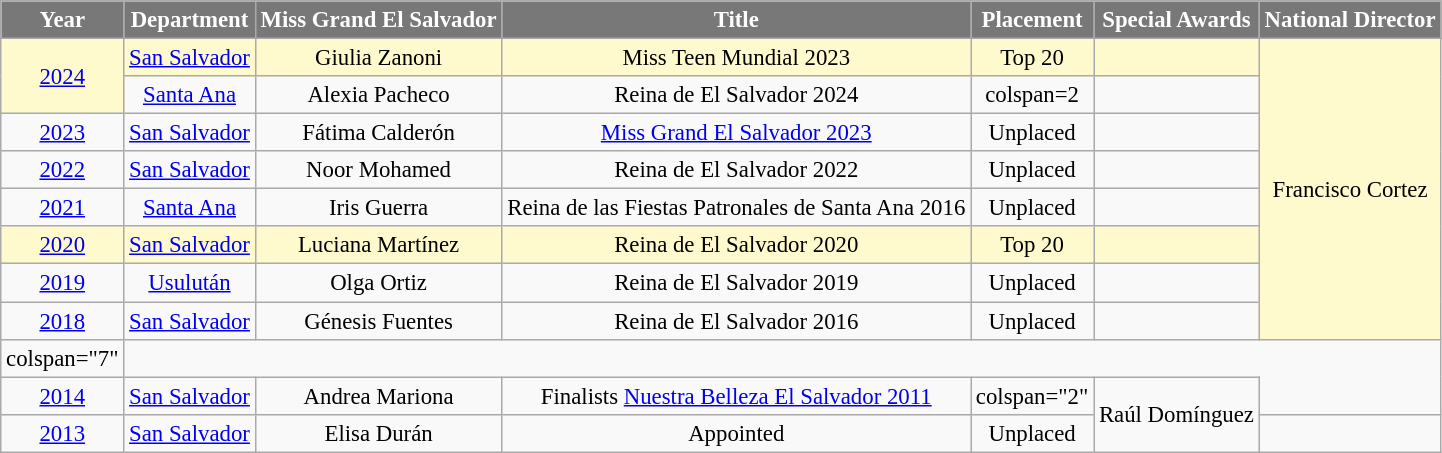<table class="wikitable" style="font-size: 95%; text-align:center">
<tr>
<th style="background-color:#787878;color:#FFFFFF;">Year</th>
<th style="background-color:#787878;color:#FFFFFF;">Department</th>
<th style="background-color:#787878;color:#FFFFFF;">Miss Grand El Salvador</th>
<th style="background-color:#787878;color:#FFFFFF;">Title</th>
<th style="background-color:#787878;color:#FFFFFF;">Placement</th>
<th style="background-color:#787878;color:#FFFFFF;">Special Awards</th>
<th style="background-color:#787878;color:#FFFFFF;">National Director</th>
</tr>
<tr bgcolor=#FFFACD>
<td rowspan=2><a href='#'>2024</a></td>
<td><a href='#'>San Salvador</a></td>
<td>Giulia Zanoni</td>
<td>Miss Teen Mundial 2023</td>
<td>Top 20</td>
<td></td>
<td rowspan=8>Francisco Cortez</td>
</tr>
<tr>
<td><a href='#'>Santa Ana</a></td>
<td>Alexia Pacheco</td>
<td>Reina de El Salvador 2024</td>
<td>colspan=2 </td>
</tr>
<tr>
<td><a href='#'>2023</a></td>
<td><a href='#'>San Salvador</a></td>
<td>Fátima Calderón</td>
<td><a href='#'>Miss Grand El Salvador 2023</a></td>
<td>Unplaced</td>
<td></td>
</tr>
<tr>
<td><a href='#'>2022</a></td>
<td><a href='#'>San Salvador</a></td>
<td>Noor Mohamed</td>
<td>Reina de El Salvador 2022</td>
<td>Unplaced</td>
<td></td>
</tr>
<tr>
<td><a href='#'>2021</a></td>
<td><a href='#'>Santa Ana</a></td>
<td>Iris Guerra</td>
<td>Reina de las Fiestas Patronales de Santa Ana 2016</td>
<td>Unplaced</td>
<td></td>
</tr>
<tr bgcolor=#FFFACD>
<td><a href='#'>2020</a></td>
<td><a href='#'>San Salvador</a></td>
<td>Luciana Martínez</td>
<td>Reina de El Salvador 2020</td>
<td>Top 20</td>
<td></td>
</tr>
<tr>
<td><a href='#'>2019</a></td>
<td><a href='#'>Usulután</a></td>
<td>Olga Ortiz</td>
<td>Reina de El Salvador 2019</td>
<td>Unplaced</td>
<td></td>
</tr>
<tr>
<td><a href='#'>2018</a></td>
<td><a href='#'>San Salvador</a></td>
<td>Génesis Fuentes</td>
<td>Reina de El Salvador 2016</td>
<td>Unplaced</td>
<td></td>
</tr>
<tr>
<td>colspan="7" </td>
</tr>
<tr>
<td><a href='#'>2014</a></td>
<td><a href='#'>San Salvador</a></td>
<td>Andrea Mariona</td>
<td>Finalists <a href='#'>Nuestra Belleza El Salvador 2011</a></td>
<td>colspan="2" </td>
<td rowspan=2>Raúl Domínguez</td>
</tr>
<tr>
<td><a href='#'>2013</a></td>
<td><a href='#'>San Salvador</a></td>
<td>Elisa Durán</td>
<td>Appointed</td>
<td>Unplaced</td>
<td></td>
</tr>
</table>
